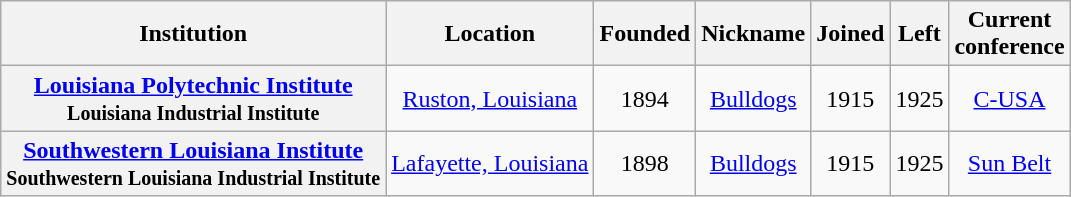<table class="wikitable sortable" style="text-align:center">
<tr>
<th>Institution</th>
<th>Location</th>
<th>Founded</th>
<th>Nickname</th>
<th>Joined</th>
<th>Left</th>
<th>Current<br>conference</th>
</tr>
<tr>
<th><a href='#'>Louisiana Polytechnic Institute</a> <br> <small>Louisiana Industrial Institute</small></th>
<td><a href='#'>Ruston, Louisiana</a></td>
<td>1894</td>
<td><a href='#'>Bulldogs</a></td>
<td>1915</td>
<td>1925</td>
<td><a href='#'>C-USA</a></td>
</tr>
<tr>
<th><a href='#'>Southwestern Louisiana Institute</a> <br> <small>Southwestern Louisiana Industrial Institute</small></th>
<td><a href='#'>Lafayette, Louisiana</a></td>
<td>1898</td>
<td><a href='#'>Bulldogs</a></td>
<td>1915</td>
<td>1925</td>
<td><a href='#'>Sun Belt</a></td>
</tr>
</table>
